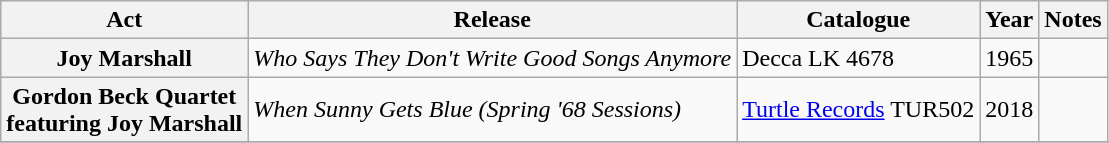<table class="wikitable plainrowheaders sortable">
<tr>
<th scope="col" class="unsortable">Act</th>
<th scope="col">Release</th>
<th scope="col">Catalogue</th>
<th scope="col">Year</th>
<th scope="col" class="unsortable">Notes</th>
</tr>
<tr>
<th scope="row">Joy Marshall</th>
<td><em>Who Says They Don't Write Good Songs Anymore</em></td>
<td>Decca LK 4678</td>
<td>1965</td>
<td></td>
</tr>
<tr>
<th scope="row">Gordon Beck Quartet<br> featuring Joy Marshall</th>
<td><em>When Sunny Gets Blue (Spring '68 Sessions)</em></td>
<td><a href='#'>Turtle Records</a> TUR502</td>
<td>2018</td>
<td></td>
</tr>
<tr>
</tr>
</table>
